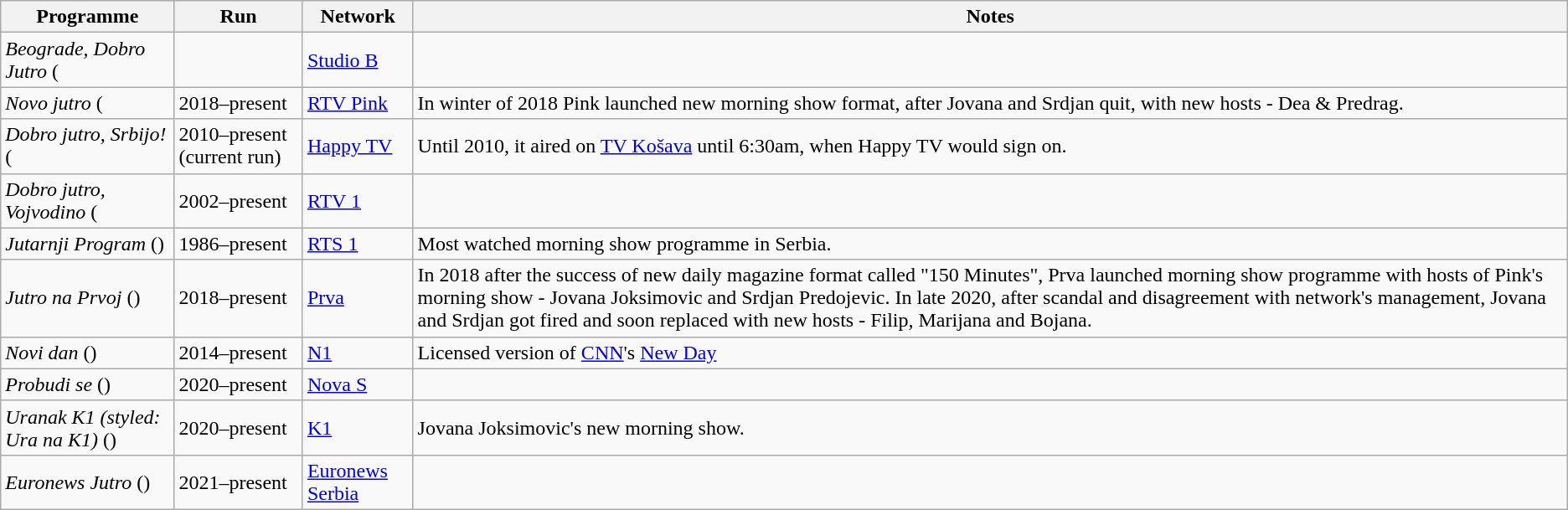<table class="wikitable">
<tr>
<th>Programme</th>
<th>Run</th>
<th>Network</th>
<th>Notes</th>
</tr>
<tr>
<td><em>Beograde, Dobro Jutro</em> (</td>
<td></td>
<td><a href='#'>Studio B</a></td>
<td></td>
</tr>
<tr>
<td><em>Novo jutro</em> (</td>
<td>2018–present</td>
<td><a href='#'>RTV Pink</a></td>
<td>In winter of 2018 Pink launched new morning show format, after Jovana and Srdjan quit, with new hosts - Dea & Predrag.</td>
</tr>
<tr>
<td><em>Dobro jutro, Srbijo!</em> (</td>
<td>2010–present (current run)</td>
<td><a href='#'>Happy TV</a></td>
<td>Until 2010, it aired on <a href='#'>TV Košava</a> until 6:30am, when Happy TV would sign on.</td>
</tr>
<tr>
<td><em>Dobro jutro, Vojvodino</em> (</td>
<td>2002–present</td>
<td><a href='#'>RTV 1</a></td>
<td></td>
</tr>
<tr>
<td><em>Jutarnji Program</em> ()</td>
<td>1986–present</td>
<td><a href='#'>RTS 1</a></td>
<td>Most watched morning show programme in Serbia.</td>
</tr>
<tr>
<td><em>Jutro na Prvoj</em> ()</td>
<td>2018–present</td>
<td><a href='#'>Prva</a></td>
<td>In 2018 after the success of new daily magazine format called "150 Minutes", Prva launched morning show programme with hosts of Pink's morning show - Jovana Joksimovic and Srdjan Predojevic. In late 2020, after scandal and disagreement with network's management, Jovana and Srdjan got fired and soon replaced with new hosts - Filip, Marijana and Bojana.</td>
</tr>
<tr>
<td><em>Novi dan</em> ()</td>
<td>2014–present</td>
<td><a href='#'>N1</a></td>
<td>Licensed version of <a href='#'>CNN</a>'s <a href='#'>New Day</a></td>
</tr>
<tr>
<td><em>Probudi se</em> ()</td>
<td>2020–present</td>
<td><a href='#'>Nova S</a></td>
<td></td>
</tr>
<tr>
<td><em>Uranak K1 (styled: Ura na K1)</em> ()</td>
<td>2020–present</td>
<td><a href='#'>K1</a></td>
<td>Jovana Joksimovic's new morning show.</td>
</tr>
<tr>
<td><em>Euronews Jutro</em> ()</td>
<td>2021–present</td>
<td><a href='#'>Euronews Serbia</a></td>
<td></td>
</tr>
</table>
